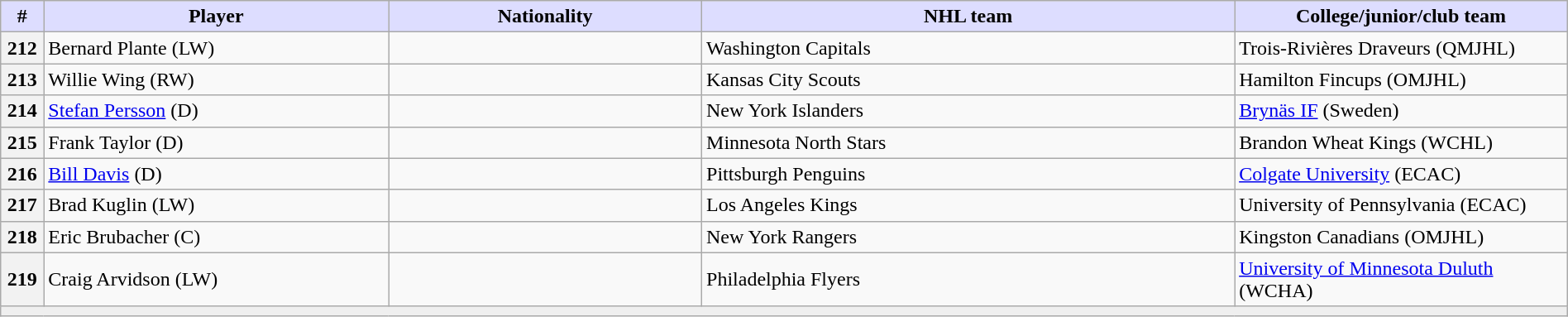<table class="wikitable" style="width: 100%">
<tr>
<th style="background:#ddf; width:2.75%;">#</th>
<th style="background:#ddf; width:22.0%;">Player</th>
<th style="background:#ddf; width:20.0%;">Nationality</th>
<th style="background:#ddf; width:34.0%;">NHL team</th>
<th style="background:#ddf; width:100.0%;">College/junior/club team</th>
</tr>
<tr>
<th>212</th>
<td>Bernard Plante (LW)</td>
<td></td>
<td>Washington Capitals</td>
<td>Trois-Rivières Draveurs (QMJHL)</td>
</tr>
<tr>
<th>213</th>
<td>Willie Wing (RW)</td>
<td></td>
<td>Kansas City Scouts</td>
<td>Hamilton Fincups (OMJHL)</td>
</tr>
<tr>
<th>214</th>
<td><a href='#'>Stefan Persson</a> (D)</td>
<td></td>
<td>New York Islanders</td>
<td><a href='#'>Brynäs IF</a> (Sweden)</td>
</tr>
<tr>
<th>215</th>
<td>Frank Taylor (D)</td>
<td></td>
<td>Minnesota North Stars</td>
<td>Brandon Wheat Kings (WCHL)</td>
</tr>
<tr>
<th>216</th>
<td><a href='#'>Bill Davis</a> (D)</td>
<td></td>
<td>Pittsburgh Penguins</td>
<td><a href='#'>Colgate University</a> (ECAC)</td>
</tr>
<tr>
<th>217</th>
<td>Brad Kuglin (LW)</td>
<td></td>
<td>Los Angeles Kings</td>
<td>University of Pennsylvania (ECAC)</td>
</tr>
<tr>
<th>218</th>
<td>Eric Brubacher (C)</td>
<td></td>
<td>New York Rangers</td>
<td>Kingston Canadians (OMJHL)</td>
</tr>
<tr>
<th>219</th>
<td>Craig Arvidson (LW)</td>
<td></td>
<td>Philadelphia Flyers</td>
<td><a href='#'>University of Minnesota Duluth</a> (WCHA)</td>
</tr>
<tr>
<td style="text-align:center; background:#efefef" colspan="6"></td>
</tr>
</table>
